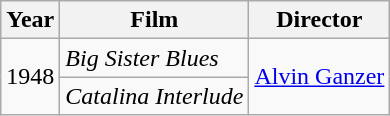<table class="wikitable">
<tr>
<th>Year</th>
<th>Film</th>
<th>Director</th>
</tr>
<tr>
<td rowspan=2>1948</td>
<td><em>Big Sister Blues</em></td>
<td rowspan=2><a href='#'>Alvin Ganzer</a></td>
</tr>
<tr>
<td><em>Catalina Interlude</em></td>
</tr>
</table>
